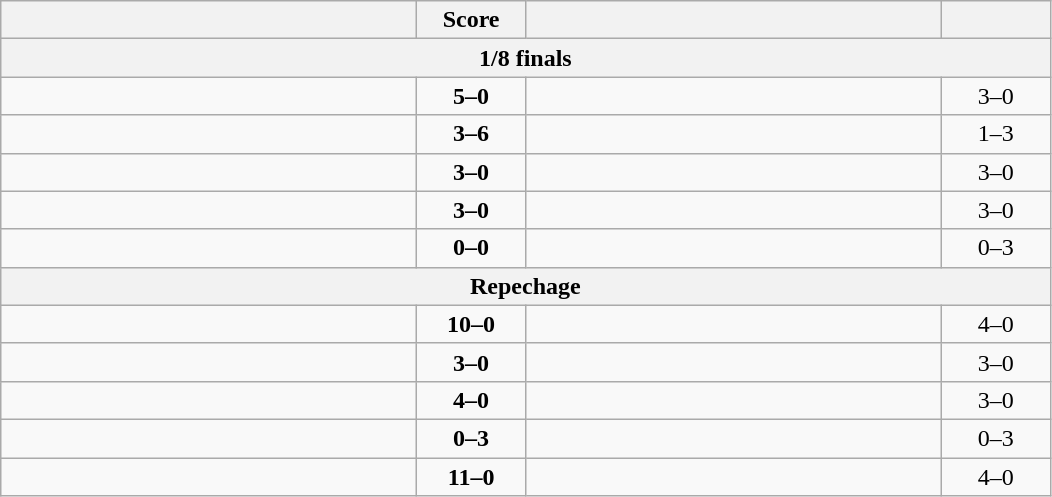<table class="wikitable" style="text-align: left; ">
<tr>
<th align="right" width="270"></th>
<th width="65">Score</th>
<th align="left" width="270"></th>
<th width="65"></th>
</tr>
<tr>
<th colspan=4>1/8 finals</th>
</tr>
<tr>
<td><strong></strong></td>
<td align="center"><strong>5–0</strong></td>
<td></td>
<td align=center>3–0 <strong></strong></td>
</tr>
<tr>
<td></td>
<td align="center"><strong>3–6</strong></td>
<td><strong></strong></td>
<td align=center>1–3 <strong></strong></td>
</tr>
<tr>
<td><strong></strong></td>
<td align="center"><strong>3–0</strong></td>
<td></td>
<td align=center>3–0 <strong></strong></td>
</tr>
<tr>
<td><strong></strong></td>
<td align="center"><strong>3–0</strong></td>
<td></td>
<td align=center>3–0 <strong></strong></td>
</tr>
<tr>
<td></td>
<td align="center"><strong>0–0</strong></td>
<td><strong></strong></td>
<td align=center>0–3 <strong></strong></td>
</tr>
<tr>
<th colspan=4>Repechage</th>
</tr>
<tr>
<td><strong></strong></td>
<td align="center"><strong>10–0</strong></td>
<td></td>
<td align=center>4–0 <strong></strong></td>
</tr>
<tr>
<td><strong></strong></td>
<td align="center"><strong>3–0</strong></td>
<td></td>
<td align=center>3–0 <strong></strong></td>
</tr>
<tr>
<td><strong></strong></td>
<td align="center"><strong>4–0</strong></td>
<td></td>
<td align=center>3–0 <strong></strong></td>
</tr>
<tr>
<td></td>
<td align="center"><strong>0–3</strong></td>
<td><strong></strong></td>
<td align=center>0–3 <strong></strong></td>
</tr>
<tr>
<td><strong></strong></td>
<td align="center"><strong>11–0</strong></td>
<td></td>
<td align=center>4–0 <strong></strong></td>
</tr>
</table>
